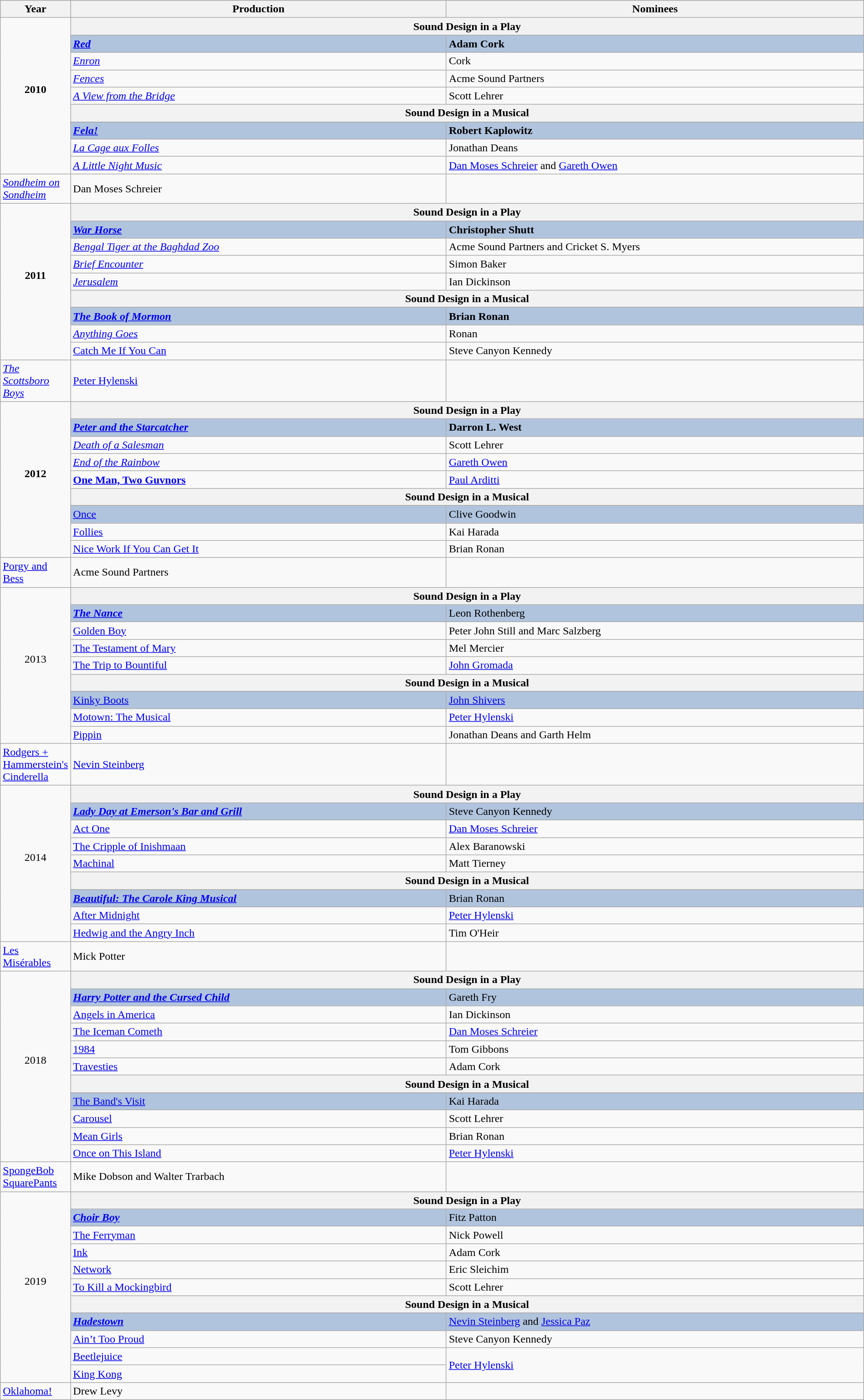<table class="wikitable" style="width:100%;">
<tr style="background:#bebebe;">
<th style="width:5%;">Year</th>
<th style="width:45%;">Production</th>
<th style="width:50%;">Nominees</th>
</tr>
<tr>
<td rowspan="10" align="center"><strong>2010</strong><br><br></td>
<th colspan="2">Sound Design in a Play</th>
</tr>
<tr style="background:#B0C4DE">
<td><em><a href='#'><strong>Red</strong></a></em></td>
<td><strong>Adam Cork</strong></td>
</tr>
<tr>
<td><em><a href='#'>Enron</a></em></td>
<td>Cork</td>
</tr>
<tr>
<td><em><a href='#'>Fences</a></em></td>
<td>Acme Sound Partners</td>
</tr>
<tr>
<td><em><a href='#'>A View from the Bridge</a></em></td>
<td>Scott Lehrer</td>
</tr>
<tr>
<th colspan="2">Sound Design in a Musical</th>
</tr>
<tr>
</tr>
<tr style="background:#B0C4DE">
<td><strong><em><a href='#'>Fela!</a></em></strong></td>
<td><strong>Robert Kaplowitz</strong></td>
</tr>
<tr>
<td><em><a href='#'>La Cage aux Folles</a></em></td>
<td>Jonathan Deans</td>
</tr>
<tr>
<td><em><a href='#'>A Little Night Music</a></em></td>
<td><a href='#'>Dan Moses Schreier</a> and <a href='#'>Gareth Owen</a></td>
</tr>
<tr>
<td><em><a href='#'>Sondheim on Sondheim</a></em></td>
<td>Dan Moses Schreier</td>
</tr>
<tr>
<td rowspan="10" align="center"><strong>2011</strong><br><br></td>
<th colspan="2">Sound Design in a Play</th>
</tr>
<tr style="background:#B0C4DE">
<td><em><a href='#'><strong>War Horse</strong></a></em></td>
<td><strong>Christopher Shutt</strong></td>
</tr>
<tr>
<td><em><a href='#'>Bengal Tiger at the Baghdad Zoo</a></em></td>
<td>Acme Sound Partners and Cricket S. Myers</td>
</tr>
<tr>
<td><em><a href='#'>Brief Encounter</a></em></td>
<td>Simon Baker</td>
</tr>
<tr>
<td><em><a href='#'>Jerusalem</a></em></td>
<td>Ian Dickinson</td>
</tr>
<tr>
<th colspan="2">Sound Design in a Musical</th>
</tr>
<tr>
</tr>
<tr style="background:#B0C4DE">
<td><em><a href='#'><strong>The Book of Mormon</strong></a></em></td>
<td><strong>Brian Ronan</strong></td>
</tr>
<tr>
<td><em><a href='#'>Anything Goes</a></em></td>
<td>Ronan</td>
</tr>
<tr>
<td><a href='#'>Catch Me If You Can</a></td>
<td>Steve Canyon Kennedy</td>
</tr>
<tr>
<td><em><a href='#'>The Scottsboro Boys</a></em></td>
<td><a href='#'>Peter Hylenski</a></td>
</tr>
<tr>
<td rowspan="10" align="center"><strong>2012</strong><br><br></td>
<th colspan="2">Sound Design in a Play</th>
</tr>
<tr style="background:#B0C4DE">
<td><strong><em><a href='#'>Peter and the Starcatcher</a></em></strong></td>
<td><strong>Darron L. West</strong></td>
</tr>
<tr>
<td><em><a href='#'>Death of a Salesman</a></em></td>
<td>Scott Lehrer</td>
</tr>
<tr>
<td><em><a href='#'>End of the Rainbow</a></em></td>
<td><a href='#'>Gareth Owen</a></td>
</tr>
<tr>
<td><strong><a href='#'>One Man, Two Guvnors</a><em></td>
<td><a href='#'>Paul Arditti</a></td>
</tr>
<tr>
<th colspan="2">Sound Design in a Musical</th>
</tr>
<tr>
</tr>
<tr style="background:#B0C4DE">
<td></em><a href='#'></strong>Once<strong></a><em></td>
<td></strong>Clive Goodwin<strong></td>
</tr>
<tr>
<td></em><a href='#'>Follies</a><em></td>
<td>Kai Harada</td>
</tr>
<tr>
<td></em><a href='#'>Nice Work If You Can Get It</a><em></td>
<td>Brian Ronan</td>
</tr>
<tr>
<td></em><a href='#'>Porgy and Bess</a><em></td>
<td>Acme Sound Partners</td>
</tr>
<tr>
<td rowspan="10" align="center"></strong>2013<strong><br><br></td>
<th colspan="2">Sound Design in a Play</th>
</tr>
<tr style="background:#B0C4DE">
<td><strong><em><a href='#'>The Nance</a></em></strong></td>
<td></strong>Leon Rothenberg<strong></td>
</tr>
<tr>
<td></em><a href='#'>Golden Boy</a><em></td>
<td>Peter John Still and Marc Salzberg</td>
</tr>
<tr>
<td></em><a href='#'>The Testament of Mary</a><em></td>
<td>Mel Mercier</td>
</tr>
<tr>
<td></em><a href='#'>The Trip to Bountiful</a><em></td>
<td><a href='#'>John Gromada</a></td>
</tr>
<tr>
<th colspan="2">Sound Design in a Musical</th>
</tr>
<tr>
</tr>
<tr style="background:#B0C4DE">
<td></em><a href='#'></strong>Kinky Boots<strong></a><em></td>
<td><a href='#'></strong>John Shivers<strong></a></td>
</tr>
<tr>
<td></em><a href='#'>Motown: The Musical</a><em></td>
<td><a href='#'>Peter Hylenski</a></td>
</tr>
<tr>
<td></em><a href='#'>Pippin</a><em></td>
<td>Jonathan Deans and Garth Helm</td>
</tr>
<tr>
<td></em><a href='#'>Rodgers + Hammerstein's Cinderella</a><em></td>
<td><a href='#'>Nevin Steinberg</a></td>
</tr>
<tr>
<td rowspan="10" align="center"></strong>2014<strong><br><br></td>
<th colspan="2">Sound Design in a Play</th>
</tr>
<tr style="background:#B0C4DE">
<td><strong><em><a href='#'>Lady Day at Emerson's Bar and Grill</a></em></strong></td>
<td></strong>Steve Canyon Kennedy<strong></td>
</tr>
<tr>
<td></em><a href='#'>Act One</a><em></td>
<td><a href='#'>Dan Moses Schreier</a></td>
</tr>
<tr>
<td></em><a href='#'>The Cripple of Inishmaan</a><em></td>
<td>Alex Baranowski</td>
</tr>
<tr>
<td></em><a href='#'>Machinal</a><em></td>
<td>Matt Tierney</td>
</tr>
<tr>
<th colspan="2">Sound Design in a Musical</th>
</tr>
<tr>
</tr>
<tr style="background:#B0C4DE">
<td><strong><em><a href='#'>Beautiful: The Carole King Musical</a></em></strong></td>
<td></strong>Brian Ronan<strong></td>
</tr>
<tr>
<td></em><a href='#'>After Midnight</a><em></td>
<td><a href='#'>Peter Hylenski</a></td>
</tr>
<tr>
<td></em><a href='#'>Hedwig and the Angry Inch</a><em></td>
<td>Tim O'Heir</td>
</tr>
<tr>
<td></em><a href='#'>Les Misérables</a><em></td>
<td>Mick Potter</td>
</tr>
<tr>
<td rowspan="12" align="center"></strong>2018<strong><br><br></td>
<th colspan="2">Sound Design in a Play</th>
</tr>
<tr style="background:#B0C4DE">
<td><strong><em><a href='#'>Harry Potter and the Cursed Child</a></em></strong></td>
<td></strong>Gareth Fry<strong></td>
</tr>
<tr>
<td></em><a href='#'>Angels in America</a><em></td>
<td>Ian Dickinson</td>
</tr>
<tr>
<td></em><a href='#'>The Iceman Cometh</a><em></td>
<td><a href='#'>Dan Moses Schreier</a></td>
</tr>
<tr>
<td></em><a href='#'>1984</a><em></td>
<td>Tom Gibbons</td>
</tr>
<tr>
<td></em><a href='#'>Travesties</a><em></td>
<td>Adam Cork</td>
</tr>
<tr>
<th colspan="2">Sound Design in a Musical</th>
</tr>
<tr>
</tr>
<tr style="background:#B0C4DE">
<td></em><a href='#'></strong>The Band's Visit<strong></a><em></td>
<td></strong>Kai Harada<strong></td>
</tr>
<tr>
<td></em><a href='#'>Carousel</a><em></td>
<td>Scott Lehrer</td>
</tr>
<tr>
<td></em><a href='#'>Mean Girls</a><em></td>
<td>Brian Ronan</td>
</tr>
<tr>
<td></em><a href='#'>Once on This Island</a><em></td>
<td><a href='#'>Peter Hylenski</a></td>
</tr>
<tr>
<td></em><a href='#'>SpongeBob SquarePants</a><em></td>
<td>Mike Dobson and Walter Trarbach</td>
</tr>
<tr>
<td rowspan="12" align="center"></strong>2019<strong><br><br></td>
<th colspan="2">Sound Design in a Play</th>
</tr>
<tr style="background:#B0C4DE">
<td><strong><em><a href='#'>Choir Boy</a></em></strong></td>
<td></strong>Fitz Patton<strong></td>
</tr>
<tr>
<td></em><a href='#'>The Ferryman</a><em></td>
<td>Nick Powell</td>
</tr>
<tr>
<td></em><a href='#'>Ink</a><em></td>
<td>Adam Cork</td>
</tr>
<tr>
<td></em><a href='#'>Network</a><em></td>
<td>Eric Sleichim</td>
</tr>
<tr>
<td></em><a href='#'>To Kill a Mockingbird</a><em></td>
<td>Scott Lehrer</td>
</tr>
<tr>
<th colspan="2">Sound Design in a Musical</th>
</tr>
<tr>
</tr>
<tr style="background:#B0C4DE">
<td><strong><em><a href='#'>Hadestown</a></em></strong></td>
<td></strong><a href='#'>Nevin Steinberg</a> and <a href='#'>Jessica Paz</a><strong></td>
</tr>
<tr>
<td></em><a href='#'>Ain’t Too Proud</a><em></td>
<td>Steve Canyon Kennedy</td>
</tr>
<tr>
<td></em><a href='#'>Beetlejuice</a><em></td>
<td rowspan="2"><a href='#'>Peter Hylenski</a></td>
</tr>
<tr>
<td></em><a href='#'>King Kong</a><em></td>
</tr>
<tr>
<td></em><a href='#'>Oklahoma!</a><em></td>
<td>Drew Levy</td>
</tr>
</table>
